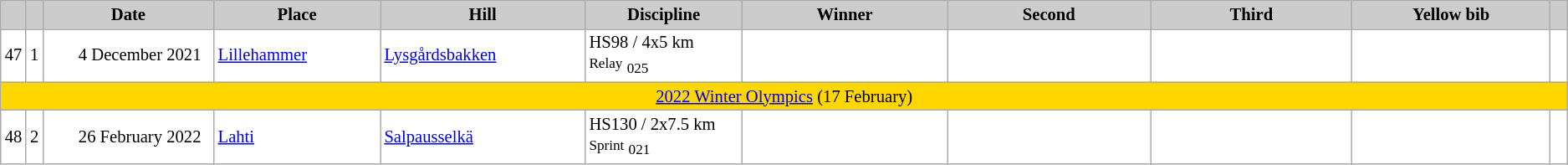<table class="wikitable plainrowheaders" style="background:#fff; font-size:86%; line-height:16px; border:grey solid 1px; border-collapse:collapse;">
<tr>
<th scope="col" style="background:#ccc; width=30 px;"></th>
<th scope="col" style="background:#ccc; width=45 px;"></th>
<th scope="col" style="background:#ccc; width:155px;">Date</th>
<th scope="col" style="background:#ccc; width:145px;">Place</th>
<th scope="col" style="background:#ccc; width:180px;">Hill</th>
<th scope="col" style="background:#ccc; width:140px;">Discipline</th>
<th scope="col" style="background:#ccc; width:195px;">Winner</th>
<th scope="col" style="background:#ccc; width:195px;">Second</th>
<th scope="col" style="background:#ccc; width:195px;">Third</th>
<th scope="col" style="background:#ccc; width:190px;">Yellow bib </th>
<th scope="col" style="background:#ccc; width:10px;"></th>
</tr>
<tr>
<td align="center">47</td>
<td align="center">1</td>
<td align="right">4 December 2021  </td>
<td> <a href='#'>Lillehammer</a></td>
<td><a href='#'>Lysgårdsbakken</a></td>
<td>HS98 / 4x5 km <br><small>Relay</small> <sub>025</sub></td>
<td></td>
<td></td>
<td></td>
<td></td>
<td></td>
</tr>
<tr style="background:gold">
<td colspan=11 align=center><a href='#'>2022 Winter Olympics</a> (17 February)</td>
</tr>
<tr>
<td align="center">48</td>
<td align="center">2</td>
<td align="right">26 February 2022  </td>
<td> <a href='#'>Lahti</a></td>
<td><a href='#'>Salpausselkä</a></td>
<td>HS130 / 2x7.5 km <br><small>Sprint</small> <sub>021</sub></td>
<td></td>
<td></td>
<td></td>
<td></td>
<td></td>
</tr>
</table>
